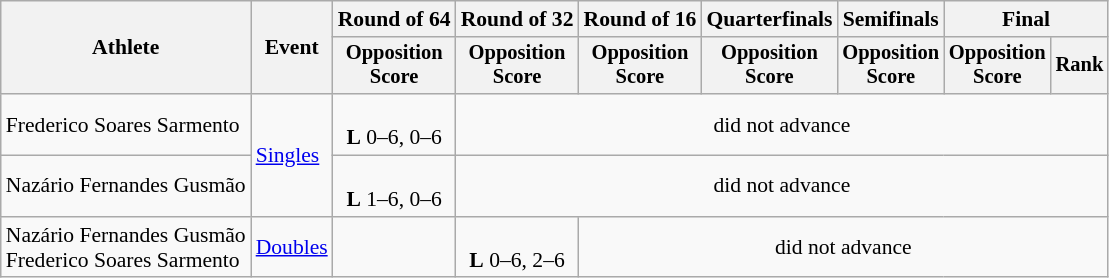<table class=wikitable style="font-size:90%; text-align:center;">
<tr>
<th rowspan="2">Athlete</th>
<th rowspan="2">Event</th>
<th>Round of 64</th>
<th>Round of 32</th>
<th>Round of 16</th>
<th>Quarterfinals</th>
<th>Semifinals</th>
<th colspan=2>Final</th>
</tr>
<tr style="font-size:95%">
<th>Opposition<br>Score</th>
<th>Opposition<br>Score</th>
<th>Opposition<br>Score</th>
<th>Opposition<br>Score</th>
<th>Opposition<br>Score</th>
<th>Opposition<br>Score</th>
<th>Rank</th>
</tr>
<tr>
<td align=left>Frederico Soares Sarmento</td>
<td align=left rowspan=2><a href='#'>Singles</a></td>
<td><br><strong>L</strong> 0–6, 0–6</td>
<td colspan=6>did not advance</td>
</tr>
<tr>
<td align=left>Nazário Fernandes Gusmão</td>
<td><br><strong>L</strong> 1–6, 0–6</td>
<td colspan=6>did not advance</td>
</tr>
<tr>
<td align=left>Nazário Fernandes Gusmão<br>Frederico Soares Sarmento</td>
<td align=left><a href='#'>Doubles</a></td>
<td></td>
<td><br><strong>L</strong> 0–6, 2–6</td>
<td colspan=5>did not advance</td>
</tr>
</table>
